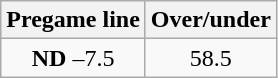<table class="wikitable">
<tr align="center">
<th style=>Pregame line</th>
<th style=>Over/under</th>
</tr>
<tr align="center">
<td><strong>ND</strong> –7.5</td>
<td>58.5</td>
</tr>
</table>
